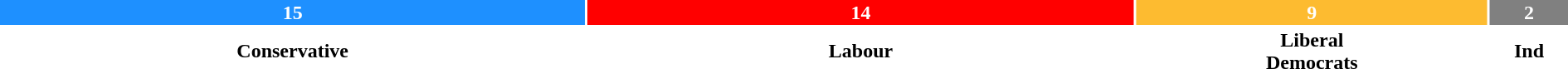<table style="width:100%; text-align:center;">
<tr style="color:white;">
<td style="background:dodgerblue; width:37.5%;"><strong>15</strong></td>
<td style="background:red; width:35.0%;"><strong>14</strong></td>
<td style="background:#FDBB30; width:22.5%;"><strong>9</strong></td>
<td style="background:grey; width:5.0%;"><strong>2</strong></td>
</tr>
<tr>
<td><span><strong>Conservative</strong></span></td>
<td><span><strong>Labour</strong></span></td>
<td><span><strong>Liberal<br>Democrats</strong></span></td>
<td><span><strong>Ind</strong></span></td>
</tr>
</table>
